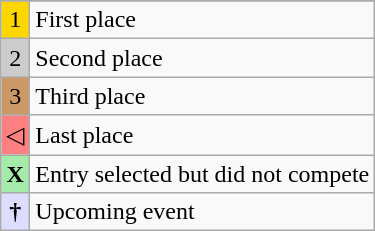<table class="wikitable">
<tr>
</tr>
<tr>
<td style="text-align:center; background-color:#FFD700;">1</td>
<td>First place</td>
</tr>
<tr>
<td style="text-align:center; background-color:#CCC;">2</td>
<td>Second place</td>
</tr>
<tr>
<td style="text-align:center; background-color:#C96;">3</td>
<td>Third place</td>
</tr>
<tr>
<td style="text-align:center; background-color:#FE8080;">◁</td>
<td>Last place</td>
</tr>
<tr>
<td style="text-align:center; background-color:#A4EAA9;"><strong>X</strong></td>
<td>Entry selected but did not compete</td>
</tr>
<tr>
<td style="text-align:center; background-color:#DDF;"><strong>†</strong></td>
<td>Upcoming event</td>
</tr>
</table>
